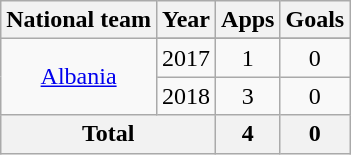<table class="wikitable" style="text-align: center;">
<tr>
<th>National team</th>
<th>Year</th>
<th>Apps</th>
<th>Goals</th>
</tr>
<tr>
<td rowspan="3"><a href='#'>Albania</a></td>
</tr>
<tr>
<td>2017</td>
<td>1</td>
<td>0</td>
</tr>
<tr>
<td>2018</td>
<td>3</td>
<td>0</td>
</tr>
<tr>
<th colspan=2>Total</th>
<th>4</th>
<th>0</th>
</tr>
</table>
